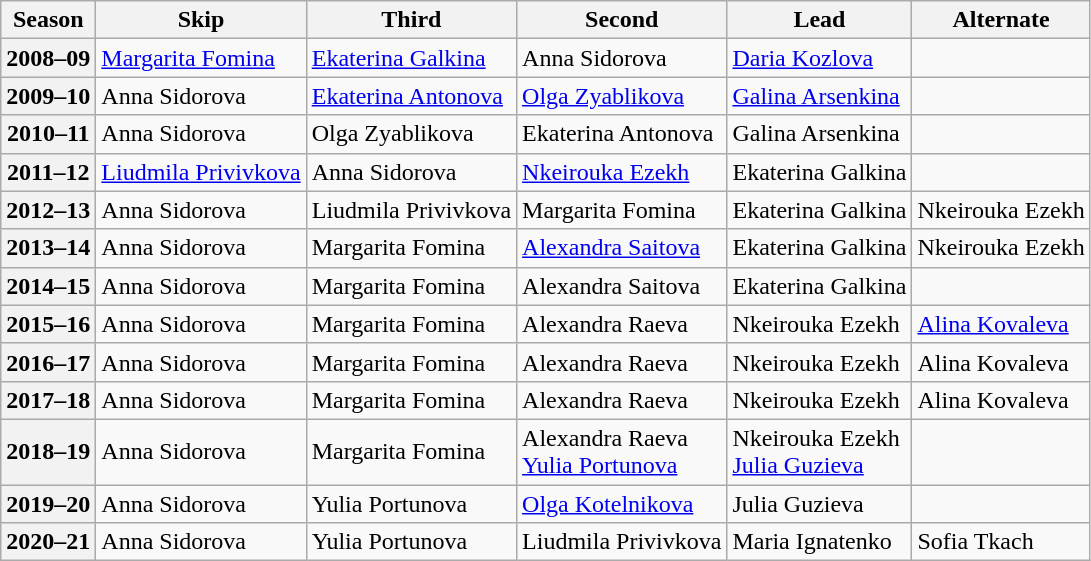<table class="wikitable">
<tr>
<th scope="col">Season</th>
<th scope="col">Skip</th>
<th scope="col">Third</th>
<th scope="col">Second</th>
<th scope="col">Lead</th>
<th scope="col">Alternate</th>
</tr>
<tr>
<th scope="row">2008–09</th>
<td><a href='#'>Margarita Fomina</a></td>
<td><a href='#'>Ekaterina Galkina</a></td>
<td>Anna Sidorova</td>
<td><a href='#'>Daria Kozlova</a></td>
<td></td>
</tr>
<tr>
<th scope="row">2009–10</th>
<td>Anna Sidorova</td>
<td><a href='#'>Ekaterina Antonova</a></td>
<td><a href='#'>Olga Zyablikova</a></td>
<td><a href='#'>Galina Arsenkina</a></td>
<td></td>
</tr>
<tr>
<th scope="row">2010–11</th>
<td>Anna Sidorova</td>
<td>Olga Zyablikova</td>
<td>Ekaterina Antonova</td>
<td>Galina Arsenkina</td>
<td></td>
</tr>
<tr>
<th scope="row">2011–12</th>
<td><a href='#'>Liudmila Privivkova</a></td>
<td>Anna Sidorova</td>
<td><a href='#'>Nkeirouka Ezekh</a></td>
<td>Ekaterina Galkina</td>
<td></td>
</tr>
<tr>
<th scope="row">2012–13</th>
<td>Anna Sidorova</td>
<td>Liudmila Privivkova</td>
<td>Margarita Fomina</td>
<td>Ekaterina Galkina</td>
<td>Nkeirouka Ezekh</td>
</tr>
<tr>
<th scope="row">2013–14</th>
<td>Anna Sidorova</td>
<td>Margarita Fomina</td>
<td><a href='#'>Alexandra Saitova</a></td>
<td>Ekaterina Galkina</td>
<td>Nkeirouka Ezekh</td>
</tr>
<tr>
<th scope="row">2014–15</th>
<td>Anna Sidorova</td>
<td>Margarita Fomina</td>
<td>Alexandra Saitova</td>
<td>Ekaterina Galkina</td>
<td></td>
</tr>
<tr>
<th scope="row">2015–16</th>
<td>Anna Sidorova</td>
<td>Margarita Fomina</td>
<td>Alexandra Raeva</td>
<td>Nkeirouka Ezekh</td>
<td><a href='#'>Alina Kovaleva</a></td>
</tr>
<tr>
<th scope="row">2016–17</th>
<td>Anna Sidorova</td>
<td>Margarita Fomina</td>
<td>Alexandra Raeva</td>
<td>Nkeirouka Ezekh</td>
<td>Alina Kovaleva</td>
</tr>
<tr>
<th scope="row">2017–18</th>
<td>Anna Sidorova</td>
<td>Margarita Fomina</td>
<td>Alexandra Raeva</td>
<td>Nkeirouka Ezekh</td>
<td>Alina Kovaleva</td>
</tr>
<tr>
<th scope="row">2018–19</th>
<td>Anna Sidorova</td>
<td>Margarita Fomina</td>
<td>Alexandra Raeva <br> <a href='#'>Yulia Portunova</a></td>
<td>Nkeirouka Ezekh <br> <a href='#'>Julia Guzieva</a></td>
<td></td>
</tr>
<tr>
<th scope="row">2019–20</th>
<td>Anna Sidorova</td>
<td>Yulia Portunova</td>
<td><a href='#'>Olga Kotelnikova</a></td>
<td>Julia Guzieva</td>
<td></td>
</tr>
<tr>
<th scope="row">2020–21</th>
<td>Anna Sidorova</td>
<td>Yulia Portunova</td>
<td>Liudmila Privivkova</td>
<td>Maria Ignatenko</td>
<td>Sofia Tkach</td>
</tr>
</table>
